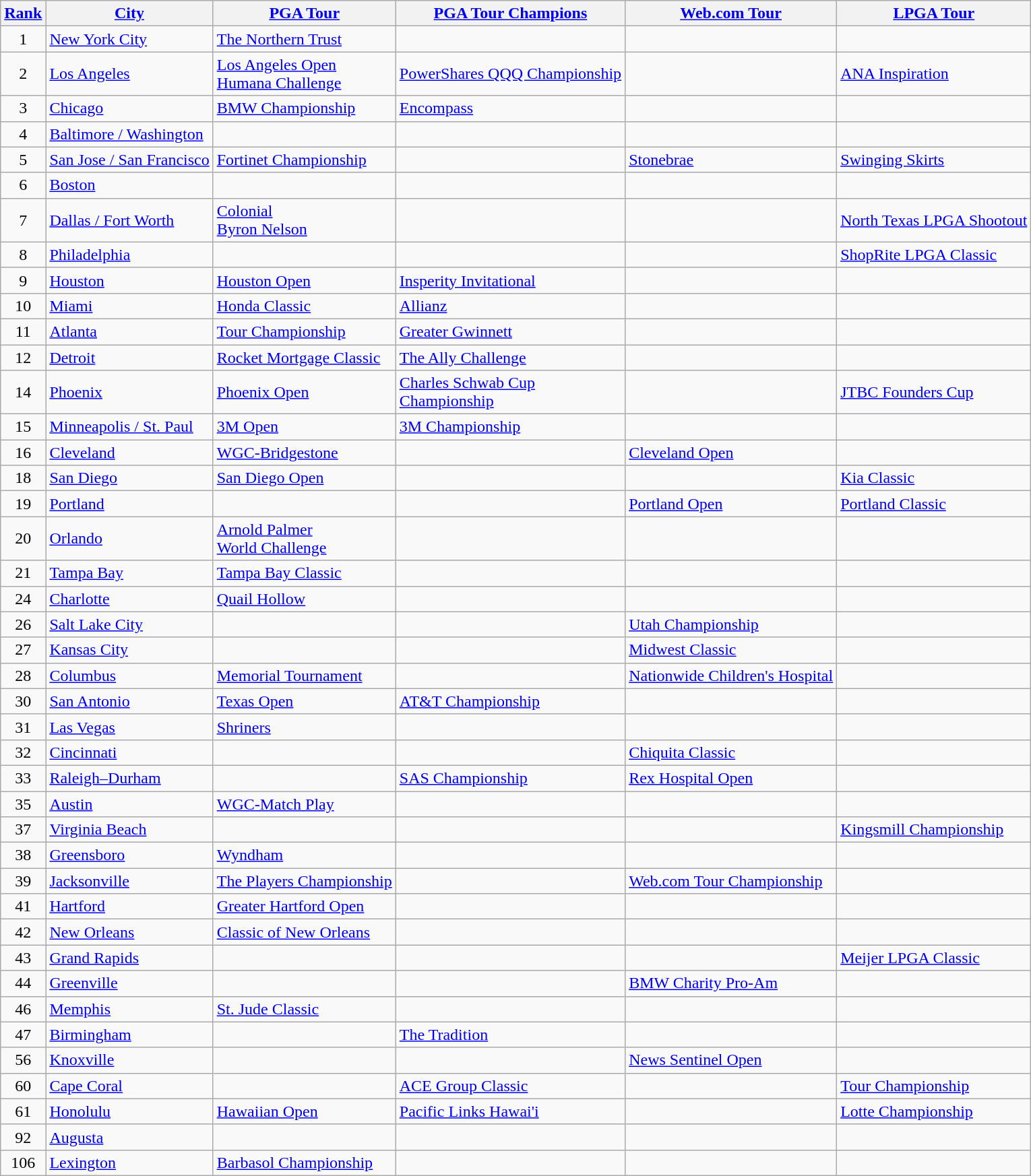<table class="wikitable sortable">
<tr>
<th><a href='#'>Rank</a></th>
<th><a href='#'>City</a></th>
<th><a href='#'>PGA Tour</a></th>
<th><a href='#'>PGA Tour Champions</a></th>
<th><a href='#'>Web.com Tour</a></th>
<th><a href='#'>LPGA Tour</a></th>
</tr>
<tr>
<td align=center>1</td>
<td><a href='#'>New York City</a></td>
<td><a href='#'>The Northern Trust</a></td>
<td></td>
<td></td>
<td></td>
</tr>
<tr>
<td align=center>2</td>
<td><a href='#'>Los Angeles</a></td>
<td><a href='#'>Los Angeles Open</a><br><a href='#'>Humana Challenge</a></td>
<td><a href='#'>PowerShares QQQ Championship</a></td>
<td></td>
<td><a href='#'>ANA Inspiration</a></td>
</tr>
<tr>
<td align=center>3</td>
<td><a href='#'>Chicago</a></td>
<td><a href='#'>BMW Championship</a></td>
<td><a href='#'>Encompass</a></td>
<td></td>
<td></td>
</tr>
<tr>
<td align=center>4</td>
<td><a href='#'>Baltimore / Washington</a></td>
<td></td>
<td></td>
<td></td>
<td></td>
</tr>
<tr>
<td align=center>5</td>
<td><a href='#'>San Jose / San Francisco</a></td>
<td><a href='#'>Fortinet Championship</a></td>
<td></td>
<td><a href='#'>Stonebrae</a></td>
<td><a href='#'>Swinging Skirts</a></td>
</tr>
<tr>
<td align=center>6</td>
<td><a href='#'>Boston</a></td>
<td></td>
<td></td>
<td></td>
<td></td>
</tr>
<tr>
<td align=center>7</td>
<td><a href='#'>Dallas / Fort Worth</a></td>
<td><a href='#'>Colonial</a><br><a href='#'>Byron Nelson</a></td>
<td></td>
<td></td>
<td><a href='#'>North Texas LPGA Shootout</a></td>
</tr>
<tr>
<td align=center>8</td>
<td><a href='#'>Philadelphia</a></td>
<td></td>
<td></td>
<td></td>
<td><a href='#'>ShopRite LPGA Classic</a></td>
</tr>
<tr>
<td align=center>9</td>
<td><a href='#'>Houston</a></td>
<td><a href='#'>Houston Open</a></td>
<td><a href='#'>Insperity Invitational</a></td>
<td></td>
<td></td>
</tr>
<tr>
<td align=center>10</td>
<td><a href='#'>Miami</a></td>
<td><a href='#'>Honda Classic</a></td>
<td><a href='#'>Allianz</a></td>
<td></td>
<td></td>
</tr>
<tr>
<td align=center>11</td>
<td><a href='#'>Atlanta</a></td>
<td><a href='#'>Tour Championship</a></td>
<td><a href='#'>Greater Gwinnett</a></td>
<td></td>
<td></td>
</tr>
<tr>
<td align=center>12</td>
<td><a href='#'>Detroit</a></td>
<td><a href='#'>Rocket Mortgage Classic</a></td>
<td><a href='#'>The Ally Challenge</a></td>
<td></td>
<td></td>
</tr>
<tr>
<td align=center>14</td>
<td><a href='#'>Phoenix</a></td>
<td><a href='#'>Phoenix Open</a></td>
<td><a href='#'>Charles Schwab Cup <br> Championship</a></td>
<td></td>
<td><a href='#'>JTBC Founders Cup</a></td>
</tr>
<tr>
<td align=center>15</td>
<td><a href='#'>Minneapolis / St. Paul</a></td>
<td><a href='#'>3M Open</a></td>
<td><a href='#'>3M Championship</a></td>
<td></td>
<td></td>
</tr>
<tr>
<td align=center>16</td>
<td><a href='#'>Cleveland</a></td>
<td><a href='#'>WGC-Bridgestone</a></td>
<td></td>
<td><a href='#'>Cleveland Open</a></td>
<td></td>
</tr>
<tr>
<td align=center>18</td>
<td><a href='#'>San Diego</a></td>
<td><a href='#'>San Diego Open</a></td>
<td></td>
<td></td>
<td><a href='#'>Kia Classic</a></td>
</tr>
<tr>
<td align=center>19</td>
<td><a href='#'>Portland</a></td>
<td></td>
<td></td>
<td><a href='#'>Portland Open</a></td>
<td><a href='#'>Portland Classic</a></td>
</tr>
<tr>
<td align=center>20</td>
<td><a href='#'>Orlando</a></td>
<td><a href='#'>Arnold Palmer</a><br><a href='#'>World Challenge</a></td>
<td></td>
<td></td>
<td></td>
</tr>
<tr>
<td align=center>21</td>
<td><a href='#'>Tampa Bay</a></td>
<td><a href='#'>Tampa Bay Classic</a></td>
<td></td>
<td></td>
<td></td>
</tr>
<tr>
<td align=center>24</td>
<td><a href='#'>Charlotte</a></td>
<td><a href='#'>Quail Hollow</a></td>
<td></td>
<td></td>
<td></td>
</tr>
<tr>
<td align=center>26</td>
<td><a href='#'>Salt Lake City</a></td>
<td></td>
<td></td>
<td><a href='#'>Utah Championship</a></td>
<td></td>
</tr>
<tr>
<td align=center>27</td>
<td><a href='#'>Kansas City</a></td>
<td></td>
<td></td>
<td><a href='#'>Midwest Classic</a></td>
<td></td>
</tr>
<tr>
<td align=center>28</td>
<td><a href='#'>Columbus</a></td>
<td><a href='#'>Memorial Tournament</a></td>
<td></td>
<td><a href='#'>Nationwide Children's Hospital</a></td>
<td></td>
</tr>
<tr>
<td align=center>30</td>
<td><a href='#'>San Antonio</a></td>
<td><a href='#'>Texas Open</a></td>
<td><a href='#'>AT&T Championship</a></td>
<td></td>
<td></td>
</tr>
<tr>
<td align=center>31</td>
<td><a href='#'>Las Vegas</a></td>
<td><a href='#'>Shriners</a></td>
<td></td>
<td></td>
<td></td>
</tr>
<tr>
<td align=center>32</td>
<td><a href='#'>Cincinnati</a></td>
<td></td>
<td></td>
<td><a href='#'>Chiquita Classic</a></td>
<td></td>
</tr>
<tr>
<td align=center>33</td>
<td><a href='#'>Raleigh–Durham</a></td>
<td></td>
<td><a href='#'>SAS Championship</a></td>
<td><a href='#'>Rex Hospital Open</a></td>
<td></td>
</tr>
<tr>
<td align=center>35</td>
<td><a href='#'>Austin</a></td>
<td><a href='#'>WGC-Match Play</a></td>
<td></td>
<td></td>
<td></td>
</tr>
<tr>
<td align=center>37</td>
<td><a href='#'>Virginia Beach</a></td>
<td></td>
<td></td>
<td></td>
<td><a href='#'>Kingsmill Championship</a></td>
</tr>
<tr>
<td align=center>38</td>
<td><a href='#'>Greensboro</a></td>
<td><a href='#'>Wyndham</a></td>
<td></td>
<td></td>
<td></td>
</tr>
<tr>
<td align=center>39</td>
<td><a href='#'>Jacksonville</a></td>
<td><a href='#'>The Players Championship</a></td>
<td></td>
<td><a href='#'>Web.com Tour Championship</a></td>
<td></td>
</tr>
<tr>
<td align=center>41</td>
<td><a href='#'>Hartford</a></td>
<td><a href='#'>Greater Hartford Open</a></td>
<td></td>
<td></td>
<td></td>
</tr>
<tr>
<td align=center>42</td>
<td><a href='#'>New Orleans</a></td>
<td><a href='#'>Classic of New Orleans</a></td>
<td></td>
<td></td>
<td></td>
</tr>
<tr>
<td align=center>43</td>
<td><a href='#'>Grand Rapids</a></td>
<td></td>
<td></td>
<td></td>
<td><a href='#'>Meijer LPGA Classic</a></td>
</tr>
<tr>
<td align=center>44</td>
<td><a href='#'>Greenville</a></td>
<td></td>
<td></td>
<td><a href='#'>BMW Charity Pro-Am</a></td>
<td></td>
</tr>
<tr>
<td align=center>46</td>
<td><a href='#'>Memphis</a></td>
<td><a href='#'>St. Jude Classic</a></td>
<td></td>
<td></td>
<td></td>
</tr>
<tr>
<td align=center>47</td>
<td><a href='#'>Birmingham</a></td>
<td></td>
<td><a href='#'>The Tradition</a></td>
<td></td>
<td></td>
</tr>
<tr>
<td align=center>56</td>
<td><a href='#'>Knoxville</a></td>
<td></td>
<td></td>
<td><a href='#'>News Sentinel Open</a></td>
<td></td>
</tr>
<tr>
<td align=center>60</td>
<td><a href='#'>Cape Coral</a></td>
<td></td>
<td><a href='#'>ACE Group Classic</a></td>
<td></td>
<td><a href='#'>Tour Championship</a></td>
</tr>
<tr>
<td align=center>61</td>
<td><a href='#'>Honolulu</a></td>
<td><a href='#'>Hawaiian Open</a></td>
<td><a href='#'>Pacific Links Hawai'i</a></td>
<td></td>
<td><a href='#'>Lotte Championship</a></td>
</tr>
<tr>
<td align=center>92</td>
<td><a href='#'>Augusta</a></td>
<td></td>
<td></td>
<td></td>
<td></td>
</tr>
<tr>
<td align=center>106</td>
<td><a href='#'>Lexington</a></td>
<td><a href='#'>Barbasol Championship</a></td>
<td></td>
<td></td>
<td></td>
</tr>
</table>
